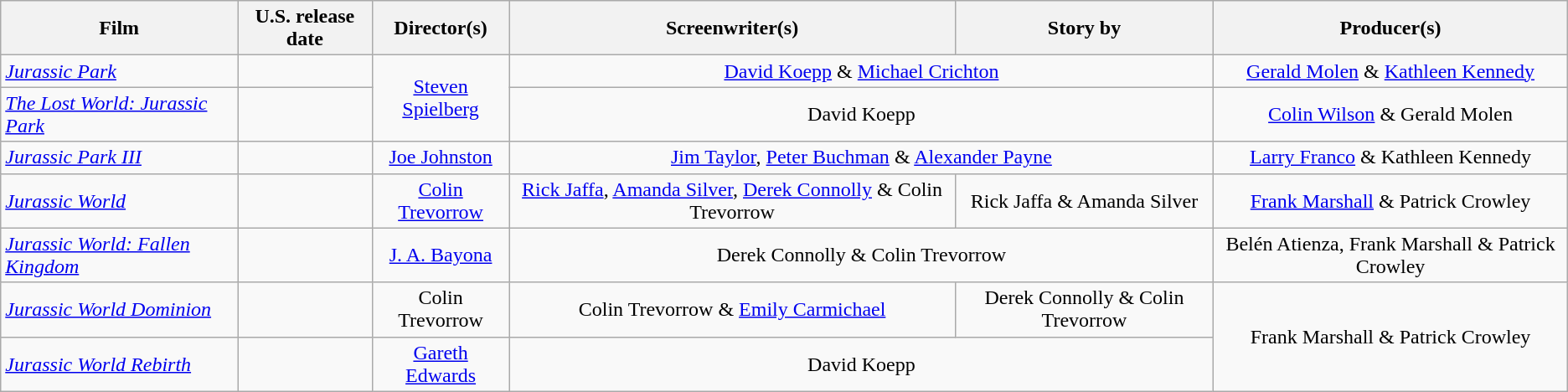<table class="wikitable plainrowheaders" style="text-align:center;">
<tr>
<th>Film</th>
<th>U.S. release date</th>
<th>Director(s)</th>
<th>Screenwriter(s)</th>
<th>Story by</th>
<th>Producer(s)</th>
</tr>
<tr>
<td style="text-align:left"><em><a href='#'>Jurassic Park</a></em></td>
<td style="text-align:left"></td>
<td rowspan="2"><a href='#'>Steven Spielberg</a></td>
<td colspan="2"><a href='#'>David Koepp</a> & <a href='#'>Michael Crichton</a></td>
<td><a href='#'>Gerald Molen</a> & <a href='#'>Kathleen Kennedy</a></td>
</tr>
<tr>
<td style="text-align:left"><em><a href='#'>The Lost World: Jurassic Park</a></em></td>
<td style="text-align:left"></td>
<td colspan="2">David Koepp</td>
<td><a href='#'>Colin Wilson</a> & Gerald Molen</td>
</tr>
<tr>
<td style="text-align:left"><em><a href='#'>Jurassic Park III</a></em></td>
<td style="text-align:left"></td>
<td><a href='#'>Joe Johnston</a></td>
<td colspan="2"><a href='#'>Jim Taylor</a>, <a href='#'>Peter Buchman</a> & <a href='#'>Alexander Payne</a></td>
<td><a href='#'>Larry Franco</a> & Kathleen Kennedy</td>
</tr>
<tr>
<td style="text-align:left"><em><a href='#'>Jurassic World</a></em></td>
<td style="text-align:left"></td>
<td><a href='#'>Colin Trevorrow</a></td>
<td><a href='#'>Rick Jaffa</a>, <a href='#'>Amanda Silver</a>, <a href='#'>Derek Connolly</a> & Colin Trevorrow</td>
<td>Rick Jaffa & Amanda Silver</td>
<td><a href='#'>Frank Marshall</a> & Patrick Crowley</td>
</tr>
<tr>
<td style="text-align:left"><em><a href='#'>Jurassic World: Fallen Kingdom</a></em></td>
<td style="text-align:left"></td>
<td><a href='#'>J. A. Bayona</a></td>
<td colspan="2">Derek Connolly & Colin Trevorrow</td>
<td>Belén Atienza, Frank Marshall & Patrick Crowley</td>
</tr>
<tr>
<td style="text-align:left"><em><a href='#'>Jurassic World Dominion</a></em></td>
<td style="text-align:left"></td>
<td>Colin Trevorrow</td>
<td>Colin Trevorrow & <a href='#'>Emily Carmichael</a></td>
<td>Derek Connolly & Colin Trevorrow</td>
<td rowspan="2">Frank Marshall & Patrick Crowley</td>
</tr>
<tr>
<td style="text-align:left"><em><a href='#'>Jurassic World Rebirth</a></em></td>
<td style="text-align:left"></td>
<td><a href='#'>Gareth Edwards</a></td>
<td colspan="2">David Koepp</td>
</tr>
</table>
